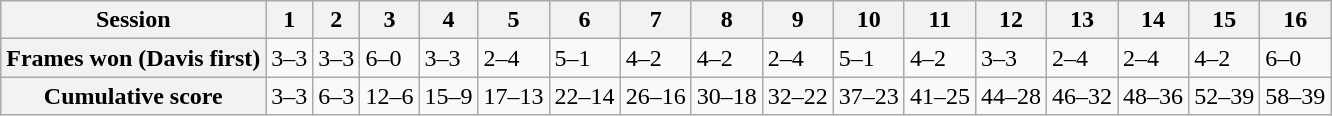<table class="wikitable">
<tr>
<th>Session</th>
<th>1</th>
<th>2</th>
<th>3</th>
<th>4</th>
<th>5</th>
<th>6</th>
<th>7</th>
<th>8</th>
<th>9</th>
<th>10</th>
<th>11</th>
<th>12</th>
<th>13</th>
<th>14</th>
<th>15</th>
<th>16</th>
</tr>
<tr>
<th>Frames won (Davis first)</th>
<td>3–3</td>
<td>3–3</td>
<td>6–0</td>
<td>3–3</td>
<td>2–4</td>
<td>5–1</td>
<td>4–2</td>
<td>4–2</td>
<td>2–4</td>
<td>5–1</td>
<td>4–2</td>
<td>3–3</td>
<td>2–4</td>
<td>2–4</td>
<td>4–2</td>
<td>6–0</td>
</tr>
<tr>
<th>Cumulative score</th>
<td>3–3</td>
<td>6–3</td>
<td>12–6</td>
<td>15–9</td>
<td>17–13</td>
<td>22–14</td>
<td>26–16</td>
<td>30–18</td>
<td>32–22</td>
<td>37–23</td>
<td>41–25</td>
<td>44–28</td>
<td>46–32</td>
<td>48–36</td>
<td>52–39</td>
<td>58–39</td>
</tr>
</table>
